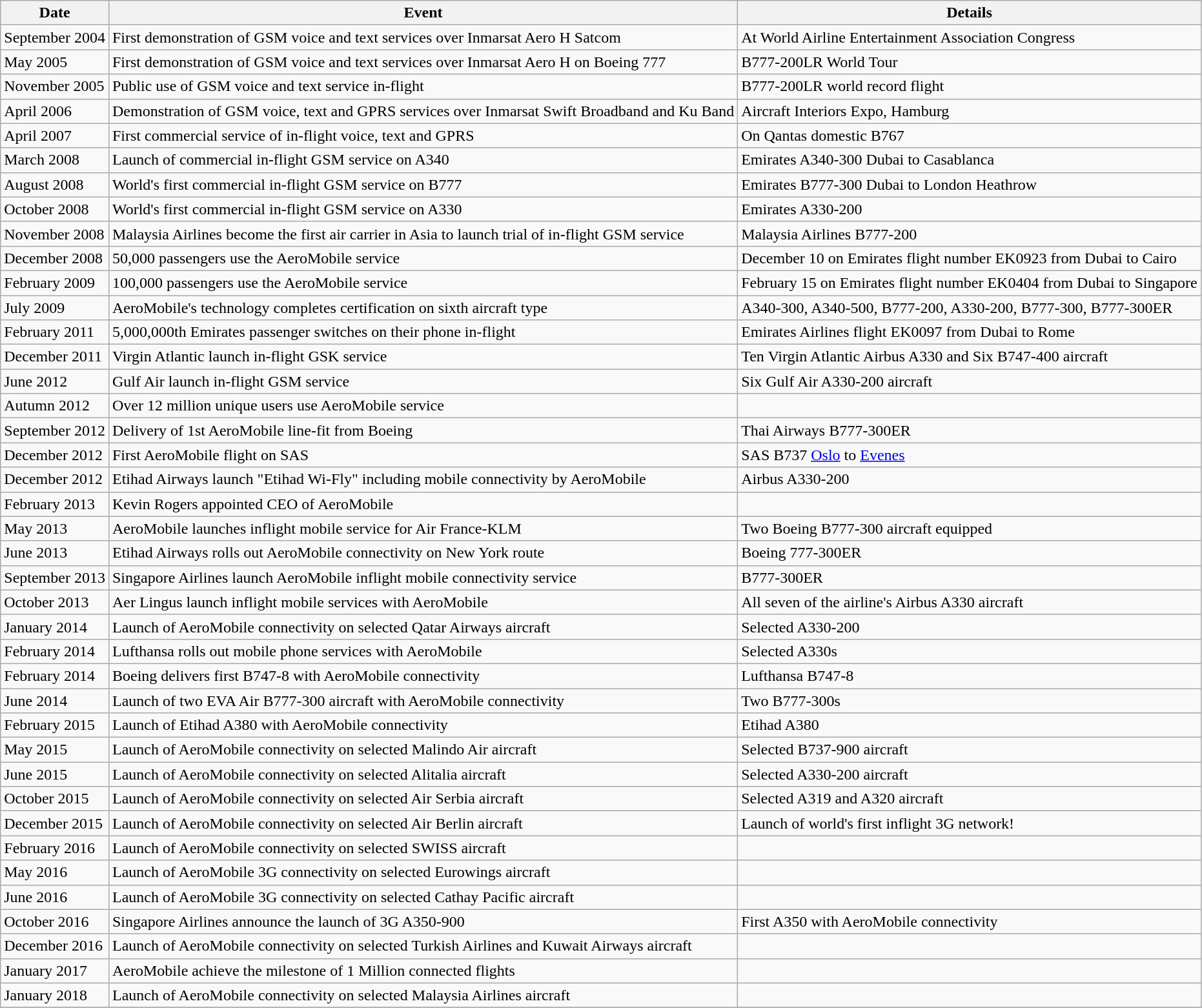<table class="wikitable">
<tr>
<th>Date</th>
<th>Event</th>
<th>Details</th>
</tr>
<tr>
<td>September 2004</td>
<td>First demonstration of GSM voice and text services over Inmarsat Aero H Satcom</td>
<td>At World Airline Entertainment Association Congress</td>
</tr>
<tr>
<td>May 2005</td>
<td>First demonstration of GSM voice and text services over Inmarsat Aero H on Boeing 777</td>
<td>B777-200LR World Tour</td>
</tr>
<tr>
<td>November 2005</td>
<td>Public use of GSM voice and text service in-flight</td>
<td>B777-200LR world record flight</td>
</tr>
<tr>
<td>April 2006</td>
<td>Demonstration of GSM voice, text and GPRS services over Inmarsat Swift Broadband and Ku Band</td>
<td>Aircraft Interiors Expo, Hamburg</td>
</tr>
<tr>
<td>April 2007</td>
<td>First commercial service of in-flight voice, text and GPRS</td>
<td>On Qantas domestic B767</td>
</tr>
<tr>
<td>March 2008</td>
<td>Launch of commercial in-flight GSM service on A340</td>
<td>Emirates A340-300 Dubai to Casablanca</td>
</tr>
<tr>
<td>August 2008</td>
<td>World's first commercial in-flight GSM service on B777</td>
<td>Emirates B777-300 Dubai to London Heathrow</td>
</tr>
<tr>
<td>October 2008</td>
<td>World's first commercial in-flight GSM service on A330</td>
<td>Emirates A330-200</td>
</tr>
<tr>
<td>November 2008</td>
<td>Malaysia Airlines become the first air carrier in Asia to launch trial of in-flight GSM service</td>
<td>Malaysia Airlines B777-200</td>
</tr>
<tr>
<td>December 2008</td>
<td>50,000 passengers use the AeroMobile service</td>
<td>December 10 on Emirates flight number EK0923 from Dubai to Cairo</td>
</tr>
<tr>
<td>February 2009</td>
<td>100,000 passengers use the AeroMobile service</td>
<td>February 15 on Emirates flight number EK0404 from Dubai to Singapore</td>
</tr>
<tr>
<td>July 2009</td>
<td>AeroMobile's technology completes certification on sixth aircraft type</td>
<td>A340-300, A340-500, B777-200, A330-200, B777-300, B777-300ER</td>
</tr>
<tr>
<td>February 2011</td>
<td>5,000,000th Emirates passenger switches on their phone in-flight</td>
<td>Emirates Airlines flight EK0097 from Dubai to Rome</td>
</tr>
<tr>
<td>December 2011</td>
<td>Virgin Atlantic launch in-flight GSK service</td>
<td>Ten Virgin Atlantic Airbus A330 and Six B747-400 aircraft</td>
</tr>
<tr>
<td>June 2012</td>
<td>Gulf Air launch in-flight GSM service</td>
<td>Six Gulf Air A330-200 aircraft</td>
</tr>
<tr>
<td>Autumn 2012</td>
<td>Over 12 million unique users use AeroMobile service</td>
<td></td>
</tr>
<tr>
<td>September 2012</td>
<td>Delivery of 1st AeroMobile line-fit from Boeing</td>
<td>Thai Airways B777-300ER</td>
</tr>
<tr>
<td>December 2012</td>
<td>First AeroMobile flight on SAS</td>
<td>SAS B737 <a href='#'>Oslo</a> to <a href='#'>Evenes</a></td>
</tr>
<tr>
<td>December 2012</td>
<td>Etihad Airways launch "Etihad Wi-Fly" including mobile connectivity by AeroMobile</td>
<td>Airbus A330-200</td>
</tr>
<tr>
<td>February 2013</td>
<td>Kevin Rogers appointed CEO of AeroMobile</td>
</tr>
<tr>
<td>May 2013</td>
<td>AeroMobile launches inflight mobile service for Air France-KLM</td>
<td>Two Boeing B777-300 aircraft equipped</td>
</tr>
<tr>
<td>June 2013</td>
<td>Etihad Airways rolls out AeroMobile connectivity on New York route</td>
<td>Boeing 777-300ER</td>
</tr>
<tr>
<td>September 2013</td>
<td>Singapore Airlines launch AeroMobile inflight mobile connectivity service</td>
<td>B777-300ER</td>
</tr>
<tr>
<td>October 2013</td>
<td>Aer Lingus launch inflight mobile services with AeroMobile</td>
<td>All seven of the airline's Airbus A330 aircraft</td>
</tr>
<tr>
<td>January 2014</td>
<td>Launch of AeroMobile connectivity on selected Qatar Airways aircraft</td>
<td>Selected A330-200</td>
</tr>
<tr>
<td>February 2014</td>
<td>Lufthansa rolls out mobile phone services with AeroMobile</td>
<td>Selected A330s</td>
</tr>
<tr>
<td>February 2014</td>
<td>Boeing delivers first B747-8 with AeroMobile connectivity</td>
<td>Lufthansa B747-8</td>
</tr>
<tr>
<td>June 2014</td>
<td>Launch of two EVA Air B777-300 aircraft with AeroMobile connectivity</td>
<td>Two B777-300s</td>
</tr>
<tr>
<td>February 2015</td>
<td>Launch of Etihad A380 with AeroMobile connectivity</td>
<td>Etihad A380</td>
</tr>
<tr>
<td>May 2015</td>
<td>Launch of AeroMobile connectivity on selected Malindo Air aircraft</td>
<td>Selected B737-900 aircraft</td>
</tr>
<tr>
<td>June 2015</td>
<td>Launch of AeroMobile connectivity on selected Alitalia aircraft</td>
<td>Selected A330-200 aircraft</td>
</tr>
<tr>
<td>October 2015</td>
<td>Launch of AeroMobile connectivity on selected Air Serbia aircraft</td>
<td>Selected A319 and A320 aircraft</td>
</tr>
<tr>
<td>December 2015</td>
<td>Launch of AeroMobile connectivity on selected Air Berlin aircraft</td>
<td>Launch of world's first inflight 3G network!</td>
</tr>
<tr>
<td>February 2016</td>
<td>Launch of AeroMobile connectivity on selected SWISS aircraft</td>
<td></td>
</tr>
<tr>
<td>May 2016</td>
<td>Launch of AeroMobile 3G connectivity on selected Eurowings aircraft</td>
<td></td>
</tr>
<tr>
<td>June 2016</td>
<td>Launch of AeroMobile 3G connectivity on selected Cathay Pacific aircraft</td>
<td></td>
</tr>
<tr>
<td>October 2016</td>
<td>Singapore Airlines announce the launch of 3G A350-900</td>
<td>First A350 with AeroMobile connectivity</td>
</tr>
<tr>
<td>December 2016</td>
<td>Launch of AeroMobile connectivity on selected Turkish Airlines and Kuwait Airways aircraft</td>
<td></td>
</tr>
<tr>
<td>January 2017</td>
<td>AeroMobile achieve the milestone of 1 Million connected flights</td>
<td></td>
</tr>
<tr>
<td>January 2018</td>
<td>Launch of AeroMobile connectivity on selected Malaysia Airlines aircraft</td>
<td></td>
</tr>
<tr>
</tr>
</table>
